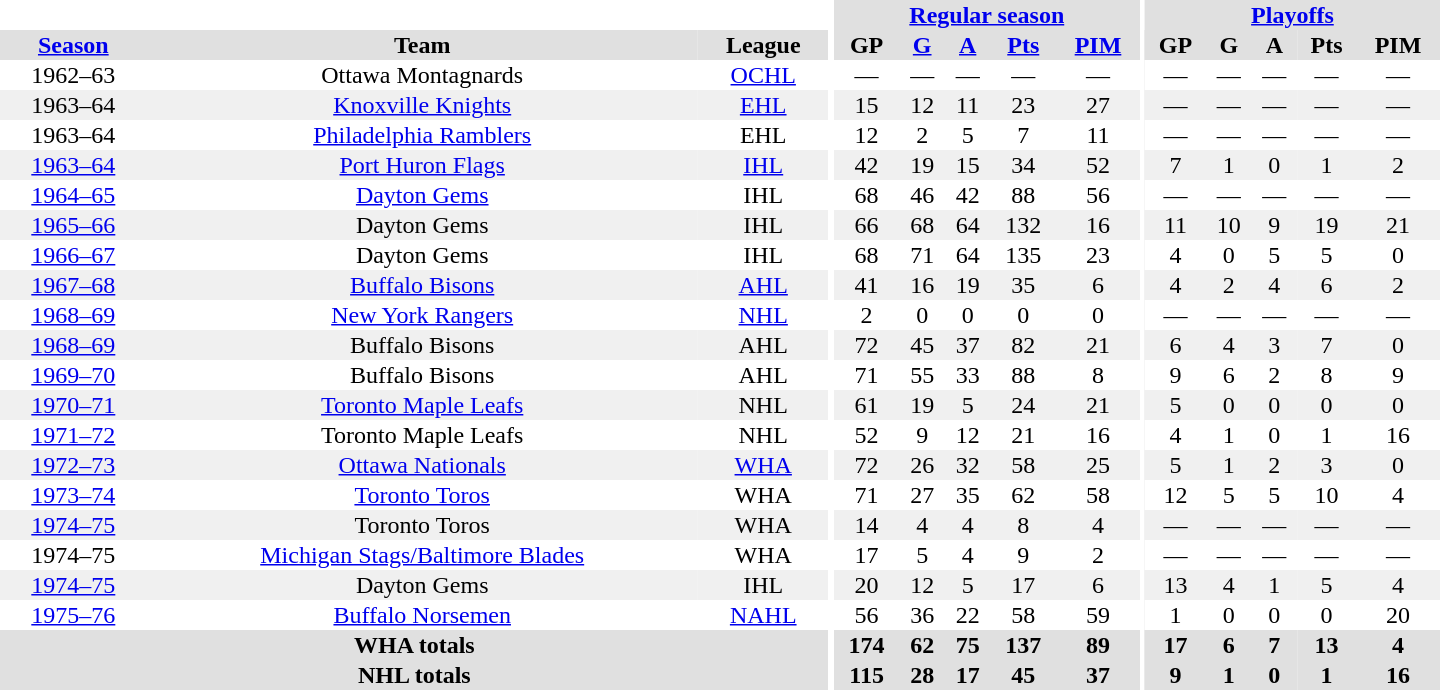<table border="0" cellpadding="1" cellspacing="0" style="text-align:center; width:60em">
<tr bgcolor="#e0e0e0">
<th colspan="3" bgcolor="#ffffff"></th>
<th rowspan="100" bgcolor="#ffffff"></th>
<th colspan="5"><a href='#'>Regular season</a></th>
<th rowspan="100" bgcolor="#ffffff"></th>
<th colspan="5"><a href='#'>Playoffs</a></th>
</tr>
<tr bgcolor="#e0e0e0">
<th><a href='#'>Season</a></th>
<th>Team</th>
<th>League</th>
<th>GP</th>
<th><a href='#'>G</a></th>
<th><a href='#'>A</a></th>
<th><a href='#'>Pts</a></th>
<th><a href='#'>PIM</a></th>
<th>GP</th>
<th>G</th>
<th>A</th>
<th>Pts</th>
<th>PIM</th>
</tr>
<tr>
<td>1962–63</td>
<td>Ottawa Montagnards</td>
<td><a href='#'>OCHL</a></td>
<td>—</td>
<td>—</td>
<td>—</td>
<td>—</td>
<td>—</td>
<td>—</td>
<td>—</td>
<td>—</td>
<td>—</td>
<td>—</td>
</tr>
<tr bgcolor="#f0f0f0">
<td>1963–64</td>
<td><a href='#'>Knoxville Knights</a></td>
<td><a href='#'>EHL</a></td>
<td>15</td>
<td>12</td>
<td>11</td>
<td>23</td>
<td>27</td>
<td>—</td>
<td>—</td>
<td>—</td>
<td>—</td>
<td>—</td>
</tr>
<tr>
<td>1963–64</td>
<td><a href='#'>Philadelphia Ramblers</a></td>
<td>EHL</td>
<td>12</td>
<td>2</td>
<td>5</td>
<td>7</td>
<td>11</td>
<td>—</td>
<td>—</td>
<td>—</td>
<td>—</td>
<td>—</td>
</tr>
<tr bgcolor="#f0f0f0">
<td><a href='#'>1963–64</a></td>
<td><a href='#'>Port Huron Flags</a></td>
<td><a href='#'>IHL</a></td>
<td>42</td>
<td>19</td>
<td>15</td>
<td>34</td>
<td>52</td>
<td>7</td>
<td>1</td>
<td>0</td>
<td>1</td>
<td>2</td>
</tr>
<tr>
<td><a href='#'>1964–65</a></td>
<td><a href='#'>Dayton Gems</a></td>
<td>IHL</td>
<td>68</td>
<td>46</td>
<td>42</td>
<td>88</td>
<td>56</td>
<td>—</td>
<td>—</td>
<td>—</td>
<td>—</td>
<td>—</td>
</tr>
<tr bgcolor="#f0f0f0">
<td><a href='#'>1965–66</a></td>
<td>Dayton Gems</td>
<td>IHL</td>
<td>66</td>
<td>68</td>
<td>64</td>
<td>132</td>
<td>16</td>
<td>11</td>
<td>10</td>
<td>9</td>
<td>19</td>
<td>21</td>
</tr>
<tr>
<td><a href='#'>1966–67</a></td>
<td>Dayton Gems</td>
<td>IHL</td>
<td>68</td>
<td>71</td>
<td>64</td>
<td>135</td>
<td>23</td>
<td>4</td>
<td>0</td>
<td>5</td>
<td>5</td>
<td>0</td>
</tr>
<tr bgcolor="#f0f0f0">
<td><a href='#'>1967–68</a></td>
<td><a href='#'>Buffalo Bisons</a></td>
<td><a href='#'>AHL</a></td>
<td>41</td>
<td>16</td>
<td>19</td>
<td>35</td>
<td>6</td>
<td>4</td>
<td>2</td>
<td>4</td>
<td>6</td>
<td>2</td>
</tr>
<tr>
<td><a href='#'>1968–69</a></td>
<td><a href='#'>New York Rangers</a></td>
<td><a href='#'>NHL</a></td>
<td>2</td>
<td>0</td>
<td>0</td>
<td>0</td>
<td>0</td>
<td>—</td>
<td>—</td>
<td>—</td>
<td>—</td>
<td>—</td>
</tr>
<tr bgcolor="#f0f0f0">
<td><a href='#'>1968–69</a></td>
<td>Buffalo Bisons</td>
<td>AHL</td>
<td>72</td>
<td>45</td>
<td>37</td>
<td>82</td>
<td>21</td>
<td>6</td>
<td>4</td>
<td>3</td>
<td>7</td>
<td>0</td>
</tr>
<tr>
<td><a href='#'>1969–70</a></td>
<td>Buffalo Bisons</td>
<td>AHL</td>
<td>71</td>
<td>55</td>
<td>33</td>
<td>88</td>
<td>8</td>
<td>9</td>
<td>6</td>
<td>2</td>
<td>8</td>
<td>9</td>
</tr>
<tr bgcolor="#f0f0f0">
<td><a href='#'>1970–71</a></td>
<td><a href='#'>Toronto Maple Leafs</a></td>
<td>NHL</td>
<td>61</td>
<td>19</td>
<td>5</td>
<td>24</td>
<td>21</td>
<td>5</td>
<td>0</td>
<td>0</td>
<td>0</td>
<td>0</td>
</tr>
<tr>
<td><a href='#'>1971–72</a></td>
<td>Toronto Maple Leafs</td>
<td>NHL</td>
<td>52</td>
<td>9</td>
<td>12</td>
<td>21</td>
<td>16</td>
<td>4</td>
<td>1</td>
<td>0</td>
<td>1</td>
<td>16</td>
</tr>
<tr bgcolor="#f0f0f0">
<td><a href='#'>1972–73</a></td>
<td><a href='#'>Ottawa Nationals</a></td>
<td><a href='#'>WHA</a></td>
<td>72</td>
<td>26</td>
<td>32</td>
<td>58</td>
<td>25</td>
<td>5</td>
<td>1</td>
<td>2</td>
<td>3</td>
<td>0</td>
</tr>
<tr>
<td><a href='#'>1973–74</a></td>
<td><a href='#'>Toronto Toros</a></td>
<td>WHA</td>
<td>71</td>
<td>27</td>
<td>35</td>
<td>62</td>
<td>58</td>
<td>12</td>
<td>5</td>
<td>5</td>
<td>10</td>
<td>4</td>
</tr>
<tr bgcolor="#f0f0f0">
<td><a href='#'>1974–75</a></td>
<td>Toronto Toros</td>
<td>WHA</td>
<td>14</td>
<td>4</td>
<td>4</td>
<td>8</td>
<td>4</td>
<td>—</td>
<td>—</td>
<td>—</td>
<td>—</td>
<td>—</td>
</tr>
<tr>
<td>1974–75</td>
<td><a href='#'>Michigan Stags/Baltimore Blades</a></td>
<td>WHA</td>
<td>17</td>
<td>5</td>
<td>4</td>
<td>9</td>
<td>2</td>
<td>—</td>
<td>—</td>
<td>—</td>
<td>—</td>
<td>—</td>
</tr>
<tr bgcolor="#f0f0f0">
<td><a href='#'>1974–75</a></td>
<td>Dayton Gems</td>
<td>IHL</td>
<td>20</td>
<td>12</td>
<td>5</td>
<td>17</td>
<td>6</td>
<td>13</td>
<td>4</td>
<td>1</td>
<td>5</td>
<td>4</td>
</tr>
<tr>
<td><a href='#'>1975–76</a></td>
<td><a href='#'>Buffalo Norsemen</a></td>
<td><a href='#'>NAHL</a></td>
<td>56</td>
<td>36</td>
<td>22</td>
<td>58</td>
<td>59</td>
<td>1</td>
<td>0</td>
<td>0</td>
<td>0</td>
<td>20</td>
</tr>
<tr bgcolor="#e0e0e0">
<th colspan="3">WHA totals</th>
<th>174</th>
<th>62</th>
<th>75</th>
<th>137</th>
<th>89</th>
<th>17</th>
<th>6</th>
<th>7</th>
<th>13</th>
<th>4</th>
</tr>
<tr bgcolor="#e0e0e0">
<th colspan="3">NHL totals</th>
<th>115</th>
<th>28</th>
<th>17</th>
<th>45</th>
<th>37</th>
<th>9</th>
<th>1</th>
<th>0</th>
<th>1</th>
<th>16</th>
</tr>
</table>
